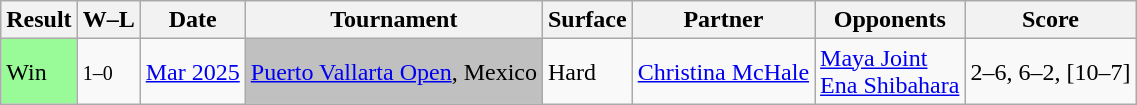<table class="sortable wikitable">
<tr>
<th>Result</th>
<th class="unsortable">W–L</th>
<th>Date</th>
<th>Tournament</th>
<th>Surface</th>
<th>Partner</th>
<th>Opponents</th>
<th class="unsortable">Score</th>
</tr>
<tr>
<td style="background:#98FB98;">Win</td>
<td><small>1–0</small></td>
<td><a href='#'>Mar 2025</a></td>
<td bgcolor=silver><a href='#'>Puerto Vallarta Open</a>, Mexico</td>
<td>Hard</td>
<td> <a href='#'>Christina McHale</a></td>
<td> <a href='#'>Maya Joint</a> <br>  <a href='#'>Ena Shibahara</a></td>
<td>2–6, 6–2, [10–7]</td>
</tr>
</table>
